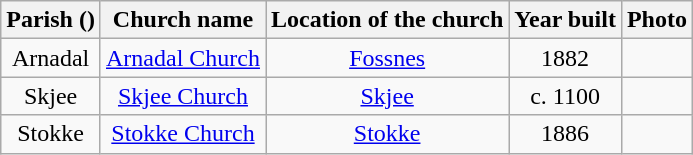<table class="wikitable" style="text-align:center">
<tr>
<th>Parish ()</th>
<th>Church name</th>
<th>Location of the church</th>
<th>Year built</th>
<th>Photo</th>
</tr>
<tr>
<td rowspan="1">Arnadal</td>
<td><a href='#'>Arnadal Church</a></td>
<td><a href='#'>Fossnes</a></td>
<td>1882</td>
<td></td>
</tr>
<tr>
<td rowspan="1">Skjee</td>
<td><a href='#'>Skjee Church</a></td>
<td><a href='#'>Skjee</a></td>
<td>c. 1100</td>
<td></td>
</tr>
<tr>
<td rowspan="1">Stokke</td>
<td><a href='#'>Stokke Church</a></td>
<td><a href='#'>Stokke</a></td>
<td>1886</td>
<td></td>
</tr>
</table>
